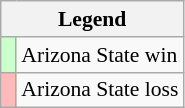<table class="wikitable" style="font-size:90%">
<tr>
<th colspan="2">Legend</th>
</tr>
<tr>
<td bgcolor="#ccffcc"> </td>
<td>Arizona State win</td>
</tr>
<tr>
<td bgcolor="#ffbbbb"> </td>
<td>Arizona State loss</td>
</tr>
</table>
